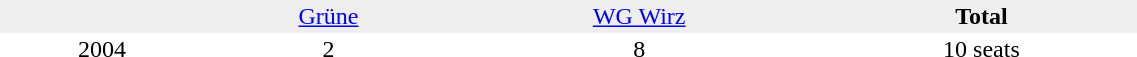<table border="0" cellpadding="2" cellspacing="0" width="60%">
<tr bgcolor="#eeeeee" align="center">
<td></td>
<td><a href='#'>Grüne</a></td>
<td><a href='#'>WG Wirz</a></td>
<td><strong>Total</strong></td>
</tr>
<tr align="center">
<td>2004</td>
<td>2</td>
<td>8</td>
<td>10 seats</td>
</tr>
</table>
